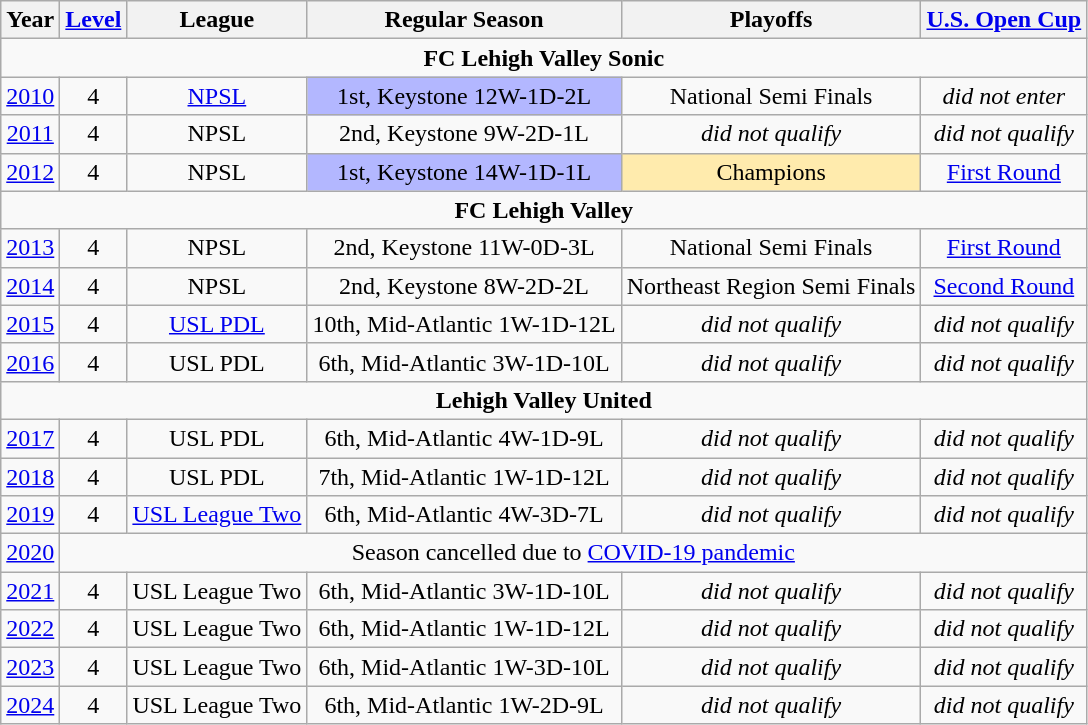<table class="wikitable"  style="text-align: center;">
<tr>
<th>Year</th>
<th><a href='#'>Level</a></th>
<th>League</th>
<th>Regular Season</th>
<th>Playoffs</th>
<th><a href='#'>U.S. Open Cup</a></th>
</tr>
<tr>
<td colspan=6 align=center><strong>FC Lehigh Valley Sonic</strong></td>
</tr>
<tr>
<td><a href='#'>2010</a></td>
<td>4</td>
<td><a href='#'>NPSL</a></td>
<td bgcolor="B3B7FF">1st, Keystone 12W-1D-2L</td>
<td>National Semi Finals</td>
<td><em>did not enter</em></td>
</tr>
<tr>
<td><a href='#'>2011</a></td>
<td>4</td>
<td>NPSL</td>
<td>2nd, Keystone 9W-2D-1L</td>
<td><em>did not qualify</em></td>
<td><em>did not qualify</em></td>
</tr>
<tr>
<td><a href='#'>2012</a></td>
<td>4</td>
<td>NPSL</td>
<td bgcolor="B3B7FF">1st, Keystone 14W-1D-1L</td>
<td bgcolor="FFEBAD">Champions</td>
<td><a href='#'>First Round</a></td>
</tr>
<tr>
<td colspan=6 align=center><strong>FC Lehigh Valley</strong></td>
</tr>
<tr>
<td><a href='#'>2013</a></td>
<td>4</td>
<td>NPSL</td>
<td>2nd, Keystone 11W-0D-3L</td>
<td>National Semi Finals</td>
<td><a href='#'>First Round</a></td>
</tr>
<tr>
<td><a href='#'>2014</a></td>
<td>4</td>
<td>NPSL</td>
<td>2nd, Keystone 8W-2D-2L</td>
<td>Northeast Region Semi Finals</td>
<td><a href='#'>Second Round</a></td>
</tr>
<tr>
<td><a href='#'>2015</a></td>
<td>4</td>
<td><a href='#'>USL PDL</a></td>
<td>10th, Mid-Atlantic 1W-1D-12L</td>
<td><em>did not qualify</em></td>
<td><em>did not qualify</em></td>
</tr>
<tr>
<td><a href='#'>2016</a></td>
<td>4</td>
<td>USL PDL</td>
<td>6th, Mid-Atlantic 3W-1D-10L</td>
<td><em>did not qualify</em></td>
<td><em>did not qualify</em></td>
</tr>
<tr>
<td colspan=6 align=center><strong>Lehigh Valley United</strong></td>
</tr>
<tr>
<td><a href='#'>2017</a></td>
<td>4</td>
<td>USL PDL</td>
<td>6th, Mid-Atlantic 4W-1D-9L</td>
<td><em>did not qualify</em></td>
<td><em>did not qualify</em></td>
</tr>
<tr>
<td><a href='#'>2018</a></td>
<td>4</td>
<td>USL PDL</td>
<td>7th, Mid-Atlantic 1W-1D-12L</td>
<td><em>did not qualify</em></td>
<td><em>did not qualify</em></td>
</tr>
<tr>
<td><a href='#'>2019</a></td>
<td>4</td>
<td><a href='#'>USL League Two</a></td>
<td>6th, Mid-Atlantic 4W-3D-7L</td>
<td><em>did not qualify</em></td>
<td><em>did not qualify</em></td>
</tr>
<tr>
<td><a href='#'>2020</a></td>
<td colspan=5>Season cancelled due to <a href='#'>COVID-19 pandemic</a></td>
</tr>
<tr>
<td><a href='#'>2021</a></td>
<td>4</td>
<td>USL League Two</td>
<td>6th, Mid-Atlantic 3W-1D-10L</td>
<td><em>did not qualify</em></td>
<td><em>did not qualify</em></td>
</tr>
<tr>
<td><a href='#'>2022</a></td>
<td>4</td>
<td>USL League Two</td>
<td>6th, Mid-Atlantic 1W-1D-12L</td>
<td><em>did not qualify</em></td>
<td><em>did not qualify</em></td>
</tr>
<tr>
<td><a href='#'>2023</a></td>
<td>4</td>
<td>USL League Two</td>
<td>6th, Mid-Atlantic 1W-3D-10L</td>
<td><em>did not qualify</em></td>
<td><em>did not qualify</em></td>
</tr>
<tr>
<td><a href='#'>2024</a></td>
<td>4</td>
<td>USL League Two</td>
<td>6th, Mid-Atlantic 1W-2D-9L</td>
<td><em>did not qualify</em></td>
<td><em>did not qualify</em></td>
</tr>
</table>
